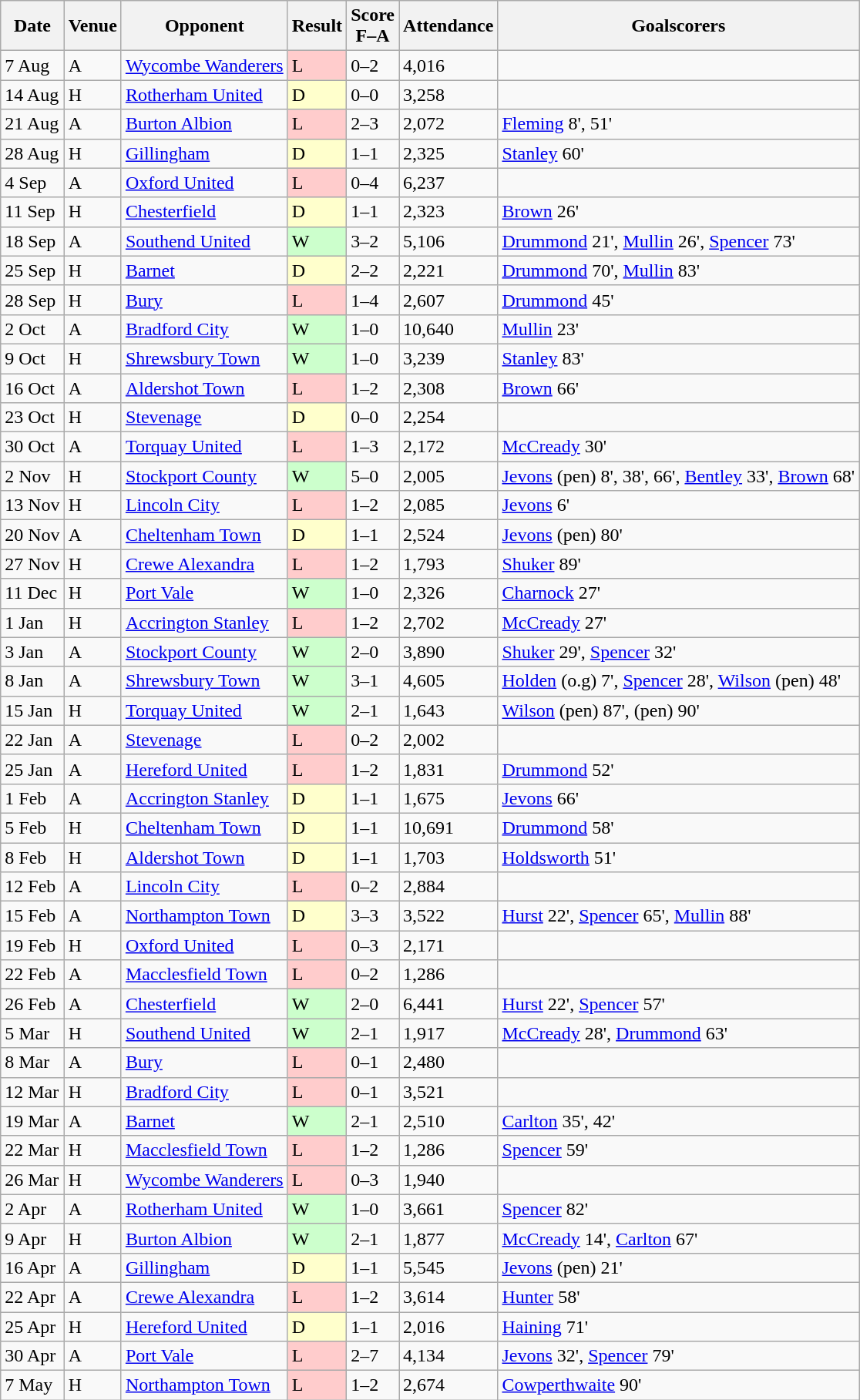<table class="wikitable">
<tr>
<th>Date</th>
<th>Venue</th>
<th>Opponent</th>
<th>Result</th>
<th>Score<br>F–A</th>
<th>Attendance</th>
<th>Goalscorers</th>
</tr>
<tr>
<td>7 Aug</td>
<td>A</td>
<td><a href='#'>Wycombe Wanderers</a></td>
<td bgcolor="#FFCCCC">L</td>
<td>0–2</td>
<td>4,016</td>
<td></td>
</tr>
<tr>
<td>14 Aug</td>
<td>H</td>
<td><a href='#'>Rotherham United</a></td>
<td bgcolor="#FFFFCC">D</td>
<td>0–0</td>
<td>3,258</td>
<td></td>
</tr>
<tr>
<td>21 Aug</td>
<td>A</td>
<td><a href='#'>Burton Albion</a></td>
<td bgcolor="#FFCCCC">L</td>
<td>2–3</td>
<td>2,072</td>
<td><a href='#'>Fleming</a> 8', 51'</td>
</tr>
<tr>
<td>28 Aug</td>
<td>H</td>
<td><a href='#'>Gillingham</a></td>
<td bgcolor="#FFFFCC">D</td>
<td>1–1</td>
<td>2,325</td>
<td><a href='#'>Stanley</a> 60'</td>
</tr>
<tr>
<td>4 Sep</td>
<td>A</td>
<td><a href='#'>Oxford United</a></td>
<td bgcolor="#FFCCCC">L</td>
<td>0–4</td>
<td>6,237</td>
<td></td>
</tr>
<tr>
<td>11 Sep</td>
<td>H</td>
<td><a href='#'>Chesterfield</a></td>
<td bgcolor="#FFFFCC">D</td>
<td>1–1</td>
<td>2,323</td>
<td><a href='#'>Brown</a> 26'</td>
</tr>
<tr>
<td>18 Sep</td>
<td>A</td>
<td><a href='#'>Southend United</a></td>
<td bgcolor="#CCFFCC">W</td>
<td>3–2</td>
<td>5,106</td>
<td><a href='#'>Drummond</a> 21', <a href='#'>Mullin</a> 26', <a href='#'>Spencer</a> 73'</td>
</tr>
<tr>
<td>25 Sep</td>
<td>H</td>
<td><a href='#'>Barnet</a></td>
<td bgcolor="#FFFFCC">D</td>
<td>2–2</td>
<td>2,221</td>
<td><a href='#'>Drummond</a> 70', <a href='#'>Mullin</a> 83'</td>
</tr>
<tr>
<td>28 Sep</td>
<td>H</td>
<td><a href='#'>Bury</a></td>
<td bgcolor="#FFCCCC">L</td>
<td>1–4</td>
<td>2,607</td>
<td><a href='#'>Drummond</a> 45'</td>
</tr>
<tr>
<td>2 Oct</td>
<td>A</td>
<td><a href='#'>Bradford City</a></td>
<td bgcolor="#CCFFCC">W</td>
<td>1–0</td>
<td>10,640</td>
<td><a href='#'>Mullin</a> 23'</td>
</tr>
<tr>
<td>9 Oct</td>
<td>H</td>
<td><a href='#'>Shrewsbury Town</a></td>
<td bgcolor="#CCFFCC">W</td>
<td>1–0</td>
<td>3,239</td>
<td><a href='#'>Stanley</a> 83'</td>
</tr>
<tr>
<td>16 Oct</td>
<td>A</td>
<td><a href='#'>Aldershot Town</a></td>
<td bgcolor="#FFCCCC">L</td>
<td>1–2</td>
<td>2,308</td>
<td><a href='#'>Brown</a> 66'</td>
</tr>
<tr>
<td>23 Oct</td>
<td>H</td>
<td><a href='#'>Stevenage</a></td>
<td bgcolor="#FFFFCC">D</td>
<td>0–0</td>
<td>2,254</td>
<td></td>
</tr>
<tr>
<td>30 Oct</td>
<td>A</td>
<td><a href='#'>Torquay United</a></td>
<td bgcolor="#FFCCCC">L</td>
<td>1–3</td>
<td>2,172</td>
<td><a href='#'>McCready</a> 30'</td>
</tr>
<tr>
<td>2 Nov</td>
<td>H</td>
<td><a href='#'>Stockport County</a></td>
<td bgcolor="#CCFFCC">W</td>
<td>5–0</td>
<td>2,005</td>
<td><a href='#'>Jevons</a> (pen) 8', 38', 66', <a href='#'>Bentley</a> 33', <a href='#'>Brown</a> 68'</td>
</tr>
<tr>
<td>13 Nov</td>
<td>H</td>
<td><a href='#'>Lincoln City</a></td>
<td bgcolor="#FFCCCC">L</td>
<td>1–2</td>
<td>2,085</td>
<td><a href='#'>Jevons</a> 6'</td>
</tr>
<tr>
<td>20 Nov</td>
<td>A</td>
<td><a href='#'>Cheltenham Town</a></td>
<td bgcolor="#FFFFCC">D</td>
<td>1–1</td>
<td>2,524</td>
<td><a href='#'>Jevons</a> (pen) 80'</td>
</tr>
<tr>
<td>27 Nov</td>
<td>H</td>
<td><a href='#'>Crewe Alexandra</a></td>
<td bgcolor="#FFCCCC">L</td>
<td>1–2</td>
<td>1,793</td>
<td><a href='#'>Shuker</a> 89'</td>
</tr>
<tr>
<td>11 Dec</td>
<td>H</td>
<td><a href='#'>Port Vale</a></td>
<td bgcolor="#CCFFCC">W</td>
<td>1–0</td>
<td>2,326</td>
<td><a href='#'>Charnock</a> 27'</td>
</tr>
<tr>
<td>1 Jan</td>
<td>H</td>
<td><a href='#'>Accrington Stanley</a></td>
<td bgcolor="#FFCCCC">L</td>
<td>1–2</td>
<td>2,702</td>
<td><a href='#'>McCready</a> 27'</td>
</tr>
<tr>
<td>3 Jan</td>
<td>A</td>
<td><a href='#'>Stockport County</a></td>
<td bgcolor="#CCFFCC">W</td>
<td>2–0</td>
<td>3,890</td>
<td><a href='#'>Shuker</a> 29', <a href='#'>Spencer</a> 32'</td>
</tr>
<tr>
<td>8 Jan</td>
<td>A</td>
<td><a href='#'>Shrewsbury Town</a></td>
<td bgcolor="#CCFFCC">W</td>
<td>3–1</td>
<td>4,605</td>
<td><a href='#'>Holden</a> (o.g) 7', <a href='#'>Spencer</a> 28', <a href='#'>Wilson</a> (pen) 48'</td>
</tr>
<tr>
<td>15 Jan</td>
<td>H</td>
<td><a href='#'>Torquay United</a></td>
<td bgcolor="#CCFFCC">W</td>
<td>2–1</td>
<td>1,643</td>
<td><a href='#'>Wilson</a> (pen) 87', (pen) 90'</td>
</tr>
<tr>
<td>22 Jan</td>
<td>A</td>
<td><a href='#'>Stevenage</a></td>
<td bgcolor="#FFCCCC">L</td>
<td>0–2</td>
<td>2,002</td>
<td></td>
</tr>
<tr>
<td>25 Jan</td>
<td>A</td>
<td><a href='#'>Hereford United</a></td>
<td bgcolor="#FFCCCC">L</td>
<td>1–2</td>
<td>1,831</td>
<td><a href='#'>Drummond</a> 52'</td>
</tr>
<tr>
<td>1 Feb</td>
<td>A</td>
<td><a href='#'>Accrington Stanley</a></td>
<td bgcolor="#FFFFCC">D</td>
<td>1–1</td>
<td>1,675</td>
<td><a href='#'>Jevons</a> 66'</td>
</tr>
<tr>
<td>5 Feb</td>
<td>H</td>
<td><a href='#'>Cheltenham Town</a></td>
<td bgcolor="#FFFFCC">D</td>
<td>1–1</td>
<td>10,691</td>
<td><a href='#'>Drummond</a> 58'</td>
</tr>
<tr>
<td>8 Feb</td>
<td>H</td>
<td><a href='#'>Aldershot Town</a></td>
<td bgcolor="#FFFFCC">D</td>
<td>1–1</td>
<td>1,703</td>
<td><a href='#'>Holdsworth</a> 51'</td>
</tr>
<tr>
<td>12 Feb</td>
<td>A</td>
<td><a href='#'>Lincoln City</a></td>
<td bgcolor="#FFCCCC">L</td>
<td>0–2</td>
<td>2,884</td>
<td></td>
</tr>
<tr>
<td>15 Feb</td>
<td>A</td>
<td><a href='#'>Northampton Town</a></td>
<td bgcolor="#FFFFCC">D</td>
<td>3–3</td>
<td>3,522</td>
<td><a href='#'>Hurst</a> 22', <a href='#'>Spencer</a> 65', <a href='#'>Mullin</a> 88'</td>
</tr>
<tr>
<td>19 Feb</td>
<td>H</td>
<td><a href='#'>Oxford United</a></td>
<td bgcolor="#FFCCCC">L</td>
<td>0–3</td>
<td>2,171</td>
<td></td>
</tr>
<tr>
<td>22 Feb</td>
<td>A</td>
<td><a href='#'>Macclesfield Town</a></td>
<td bgcolor="#FFCCCC">L</td>
<td>0–2</td>
<td>1,286</td>
<td></td>
</tr>
<tr>
<td>26 Feb</td>
<td>A</td>
<td><a href='#'>Chesterfield</a></td>
<td bgcolor="#CCFFCC">W</td>
<td>2–0</td>
<td>6,441</td>
<td><a href='#'>Hurst</a> 22', <a href='#'>Spencer</a> 57'</td>
</tr>
<tr>
<td>5 Mar</td>
<td>H</td>
<td><a href='#'>Southend United</a></td>
<td bgcolor="#CCFFCC">W</td>
<td>2–1</td>
<td>1,917</td>
<td><a href='#'>McCready</a> 28', <a href='#'>Drummond</a> 63'</td>
</tr>
<tr>
<td>8 Mar</td>
<td>A</td>
<td><a href='#'>Bury</a></td>
<td bgcolor="#FFCCCC">L</td>
<td>0–1</td>
<td>2,480</td>
<td></td>
</tr>
<tr>
<td>12 Mar</td>
<td>H</td>
<td><a href='#'>Bradford City</a></td>
<td bgcolor="#FFCCCC">L</td>
<td>0–1</td>
<td>3,521</td>
<td></td>
</tr>
<tr>
<td>19 Mar</td>
<td>A</td>
<td><a href='#'>Barnet</a></td>
<td bgcolor="#CCFFCC">W</td>
<td>2–1</td>
<td>2,510</td>
<td><a href='#'>Carlton</a> 35', 42'</td>
</tr>
<tr>
<td>22 Mar</td>
<td>H</td>
<td><a href='#'>Macclesfield Town</a></td>
<td bgcolor="#FFCCCC">L</td>
<td>1–2</td>
<td>1,286</td>
<td><a href='#'>Spencer</a> 59'</td>
</tr>
<tr>
<td>26 Mar</td>
<td>H</td>
<td><a href='#'>Wycombe Wanderers</a></td>
<td bgcolor="#FFCCCC">L</td>
<td>0–3</td>
<td>1,940</td>
<td></td>
</tr>
<tr>
<td>2 Apr</td>
<td>A</td>
<td><a href='#'>Rotherham United</a></td>
<td bgcolor="#CCFFCC">W</td>
<td>1–0</td>
<td>3,661</td>
<td><a href='#'>Spencer</a> 82'</td>
</tr>
<tr>
<td>9 Apr</td>
<td>H</td>
<td><a href='#'>Burton Albion</a></td>
<td bgcolor="#CCFFCC">W</td>
<td>2–1</td>
<td>1,877</td>
<td><a href='#'>McCready</a> 14', <a href='#'>Carlton</a> 67'</td>
</tr>
<tr>
<td>16 Apr</td>
<td>A</td>
<td><a href='#'>Gillingham</a></td>
<td bgcolor="#FFFFCC">D</td>
<td>1–1</td>
<td>5,545</td>
<td><a href='#'>Jevons</a> (pen) 21'</td>
</tr>
<tr>
<td>22 Apr</td>
<td>A</td>
<td><a href='#'>Crewe Alexandra</a></td>
<td bgcolor="#FFCCCC">L</td>
<td>1–2</td>
<td>3,614</td>
<td><a href='#'>Hunter</a> 58'</td>
</tr>
<tr>
<td>25 Apr</td>
<td>H</td>
<td><a href='#'>Hereford United</a></td>
<td bgcolor="#FFFFCC">D</td>
<td>1–1</td>
<td>2,016</td>
<td><a href='#'>Haining</a> 71'</td>
</tr>
<tr>
<td>30 Apr</td>
<td>A</td>
<td><a href='#'>Port Vale</a></td>
<td bgcolor="#FFCCCC">L</td>
<td>2–7</td>
<td>4,134</td>
<td><a href='#'>Jevons</a> 32', <a href='#'>Spencer</a> 79'</td>
</tr>
<tr>
<td>7 May</td>
<td>H</td>
<td><a href='#'>Northampton Town</a></td>
<td bgcolor="#FFCCCC">L</td>
<td>1–2</td>
<td>2,674</td>
<td><a href='#'>Cowperthwaite</a> 90'</td>
</tr>
</table>
